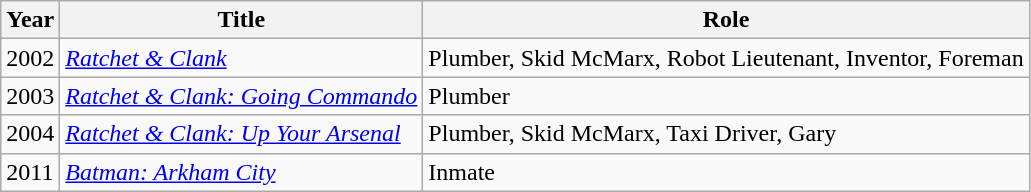<table class="wikitable sortable">
<tr>
<th>Year</th>
<th>Title</th>
<th>Role</th>
</tr>
<tr>
<td>2002</td>
<td><em><a href='#'>Ratchet & Clank</a></em></td>
<td>Plumber, Skid McMarx, Robot Lieutenant, Inventor, Foreman</td>
</tr>
<tr>
<td>2003</td>
<td><em><a href='#'>Ratchet & Clank: Going Commando</a></em></td>
<td>Plumber</td>
</tr>
<tr>
<td>2004</td>
<td><em><a href='#'>Ratchet & Clank: Up Your Arsenal</a></em></td>
<td>Plumber, Skid McMarx, Taxi Driver, Gary</td>
</tr>
<tr>
<td>2011</td>
<td><em><a href='#'>Batman: Arkham City</a></em></td>
<td>Inmate</td>
</tr>
</table>
